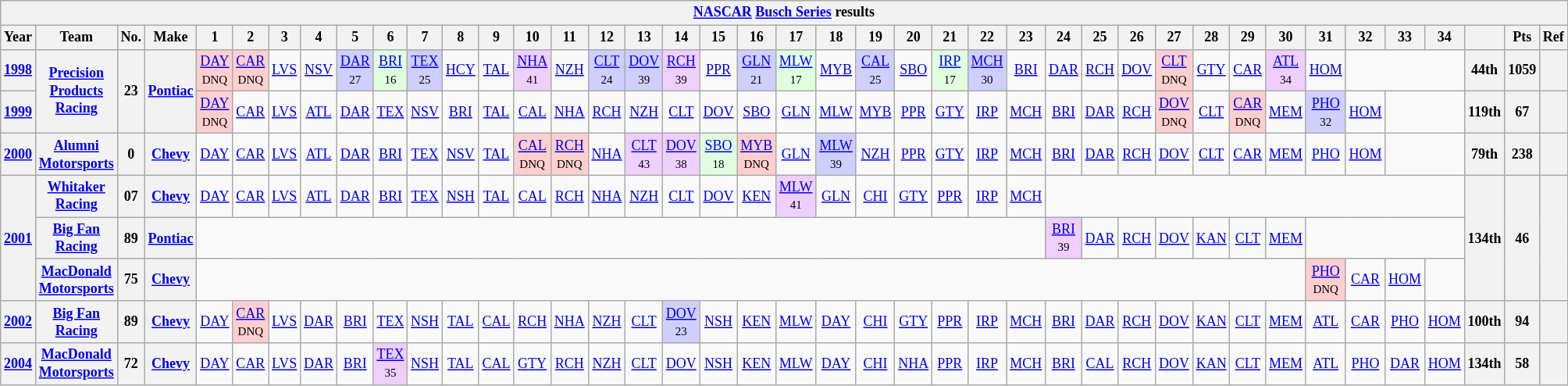<table class="wikitable" style="text-align:center; font-size:75%">
<tr>
<th colspan=42><a href='#'>NASCAR</a> <a href='#'>Busch Series</a> results</th>
</tr>
<tr>
<th>Year</th>
<th>Team</th>
<th>No.</th>
<th>Make</th>
<th>1</th>
<th>2</th>
<th>3</th>
<th>4</th>
<th>5</th>
<th>6</th>
<th>7</th>
<th>8</th>
<th>9</th>
<th>10</th>
<th>11</th>
<th>12</th>
<th>13</th>
<th>14</th>
<th>15</th>
<th>16</th>
<th>17</th>
<th>18</th>
<th>19</th>
<th>20</th>
<th>21</th>
<th>22</th>
<th>23</th>
<th>24</th>
<th>25</th>
<th>26</th>
<th>27</th>
<th>28</th>
<th>29</th>
<th>30</th>
<th>31</th>
<th>32</th>
<th>33</th>
<th>34</th>
<th></th>
<th>Pts</th>
<th>Ref</th>
</tr>
<tr>
<th><a href='#'>1998</a></th>
<th rowspan=2><a href='#'>Precision Products Racing</a></th>
<th rowspan=2>23</th>
<th rowspan=2><a href='#'>Pontiac</a></th>
<td style="background:#FFCFCF;"><a href='#'>DAY</a><br><small>DNQ</small></td>
<td style="background:#FFCFCF;"><a href='#'>CAR</a><br><small>DNQ</small></td>
<td><a href='#'>LVS</a></td>
<td><a href='#'>NSV</a></td>
<td style="background:#CFCFFF;"><a href='#'>DAR</a><br><small>27</small></td>
<td style="background:#DFFFDF;"><a href='#'>BRI</a><br><small>16</small></td>
<td style="background:#CFCFFF;"><a href='#'>TEX</a><br><small>25</small></td>
<td><a href='#'>HCY</a></td>
<td><a href='#'>TAL</a></td>
<td style="background:#EFCFFF;"><a href='#'>NHA</a><br><small>41</small></td>
<td><a href='#'>NZH</a></td>
<td style="background:#CFCFFF;"><a href='#'>CLT</a><br><small>24</small></td>
<td style="background:#CFCFFF;"><a href='#'>DOV</a><br><small>39</small></td>
<td style="background:#EFCFFF;"><a href='#'>RCH</a><br><small>39</small></td>
<td><a href='#'>PPR</a></td>
<td style="background:#CFCFFF;"><a href='#'>GLN</a><br><small>21</small></td>
<td style="background:#DFFFDF;"><a href='#'>MLW</a><br><small>17</small></td>
<td><a href='#'>MYB</a></td>
<td style="background:#CFCFFF;"><a href='#'>CAL</a><br><small>25</small></td>
<td><a href='#'>SBO</a></td>
<td style="background:#DFFFDF;"><a href='#'>IRP</a><br><small>17</small></td>
<td style="background:#CFCFFF;"><a href='#'>MCH</a><br><small>30</small></td>
<td><a href='#'>BRI</a></td>
<td><a href='#'>DAR</a></td>
<td><a href='#'>RCH</a></td>
<td><a href='#'>DOV</a></td>
<td style="background:#FFCFCF;"><a href='#'>CLT</a><br><small>DNQ</small></td>
<td><a href='#'>GTY</a></td>
<td><a href='#'>CAR</a></td>
<td style="background:#EFCFFF;"><a href='#'>ATL</a><br><small>34</small></td>
<td><a href='#'>HOM</a></td>
<td colspan=3></td>
<th>44th</th>
<th>1059</th>
<th></th>
</tr>
<tr>
<th><a href='#'>1999</a></th>
<td style="background:#FFCFCF;"><a href='#'>DAY</a><br><small>DNQ</small></td>
<td><a href='#'>CAR</a></td>
<td><a href='#'>LVS</a></td>
<td><a href='#'>ATL</a></td>
<td><a href='#'>DAR</a></td>
<td><a href='#'>TEX</a></td>
<td><a href='#'>NSV</a></td>
<td><a href='#'>BRI</a></td>
<td><a href='#'>TAL</a></td>
<td><a href='#'>CAL</a></td>
<td><a href='#'>NHA</a></td>
<td><a href='#'>RCH</a></td>
<td><a href='#'>NZH</a></td>
<td><a href='#'>CLT</a></td>
<td><a href='#'>DOV</a></td>
<td><a href='#'>SBO</a></td>
<td><a href='#'>GLN</a></td>
<td><a href='#'>MLW</a></td>
<td><a href='#'>MYB</a></td>
<td><a href='#'>PPR</a></td>
<td><a href='#'>GTY</a></td>
<td><a href='#'>IRP</a></td>
<td><a href='#'>MCH</a></td>
<td><a href='#'>BRI</a></td>
<td><a href='#'>DAR</a></td>
<td><a href='#'>RCH</a></td>
<td style="background:#FFCFCF;"><a href='#'>DOV</a><br><small>DNQ</small></td>
<td><a href='#'>CLT</a></td>
<td style="background:#FFCFCF;"><a href='#'>CAR</a><br><small>DNQ</small></td>
<td><a href='#'>MEM</a></td>
<td style="background:#CFCFFF;"><a href='#'>PHO</a><br><small>32</small></td>
<td><a href='#'>HOM</a></td>
<td colspan=2></td>
<th>119th</th>
<th>67</th>
<th></th>
</tr>
<tr>
<th><a href='#'>2000</a></th>
<th><a href='#'>Alumni Motorsports</a></th>
<th>0</th>
<th><a href='#'>Chevy</a></th>
<td><a href='#'>DAY</a></td>
<td><a href='#'>CAR</a></td>
<td><a href='#'>LVS</a></td>
<td><a href='#'>ATL</a></td>
<td><a href='#'>DAR</a></td>
<td><a href='#'>BRI</a></td>
<td><a href='#'>TEX</a></td>
<td><a href='#'>NSV</a></td>
<td><a href='#'>TAL</a></td>
<td style="background:#FFCFCF;"><a href='#'>CAL</a><br><small>DNQ</small></td>
<td style="background:#FFCFCF;"><a href='#'>RCH</a><br><small>DNQ</small></td>
<td><a href='#'>NHA</a></td>
<td style="background:#EFCFFF;"><a href='#'>CLT</a><br><small>43</small></td>
<td style="background:#EFCFFF;"><a href='#'>DOV</a><br><small>38</small></td>
<td style="background:#DFFFDF;"><a href='#'>SBO</a><br><small>18</small></td>
<td style="background:#FFCFCF;"><a href='#'>MYB</a><br><small>DNQ</small></td>
<td><a href='#'>GLN</a></td>
<td style="background:#CFCFFF;"><a href='#'>MLW</a><br><small>39</small></td>
<td><a href='#'>NZH</a></td>
<td><a href='#'>PPR</a></td>
<td><a href='#'>GTY</a></td>
<td><a href='#'>IRP</a></td>
<td><a href='#'>MCH</a></td>
<td><a href='#'>BRI</a></td>
<td><a href='#'>DAR</a></td>
<td><a href='#'>RCH</a></td>
<td><a href='#'>DOV</a></td>
<td><a href='#'>CLT</a></td>
<td><a href='#'>CAR</a></td>
<td><a href='#'>MEM</a></td>
<td><a href='#'>PHO</a></td>
<td><a href='#'>HOM</a></td>
<td colspan=2></td>
<th>79th</th>
<th>238</th>
<th></th>
</tr>
<tr>
<th rowspan=3><a href='#'>2001</a></th>
<th><a href='#'>Whitaker Racing</a></th>
<th>07</th>
<th><a href='#'>Chevy</a></th>
<td><a href='#'>DAY</a></td>
<td><a href='#'>CAR</a></td>
<td><a href='#'>LVS</a></td>
<td><a href='#'>ATL</a></td>
<td><a href='#'>DAR</a></td>
<td><a href='#'>BRI</a></td>
<td><a href='#'>TEX</a></td>
<td><a href='#'>NSH</a></td>
<td><a href='#'>TAL</a></td>
<td><a href='#'>CAL</a></td>
<td><a href='#'>RCH</a></td>
<td><a href='#'>NHA</a></td>
<td><a href='#'>NZH</a></td>
<td><a href='#'>CLT</a></td>
<td><a href='#'>DOV</a></td>
<td><a href='#'>KEN</a></td>
<td style="background:#EFCFFF;"><a href='#'>MLW</a><br><small>41</small></td>
<td><a href='#'>GLN</a></td>
<td><a href='#'>CHI</a></td>
<td><a href='#'>GTY</a></td>
<td><a href='#'>PPR</a></td>
<td><a href='#'>IRP</a></td>
<td><a href='#'>MCH</a></td>
<td colspan=11></td>
<th rowspan=3>134th</th>
<th rowspan=3>46</th>
<th rowspan=3></th>
</tr>
<tr>
<th><a href='#'>Big Fan Racing</a></th>
<th>89</th>
<th><a href='#'>Pontiac</a></th>
<td colspan=23></td>
<td style="background:#EFCFFF;"><a href='#'>BRI</a><br><small>39</small></td>
<td><a href='#'>DAR</a></td>
<td><a href='#'>RCH</a></td>
<td><a href='#'>DOV</a></td>
<td><a href='#'>KAN</a></td>
<td><a href='#'>CLT</a></td>
<td><a href='#'>MEM</a></td>
<td colspan=4></td>
</tr>
<tr>
<th><a href='#'>MacDonald Motorsports</a></th>
<th>75</th>
<th><a href='#'>Chevy</a></th>
<td colspan=30></td>
<td style="background:#FFCFCF;"><a href='#'>PHO</a><br><small>DNQ</small></td>
<td><a href='#'>CAR</a></td>
<td><a href='#'>HOM</a></td>
<td></td>
</tr>
<tr>
<th><a href='#'>2002</a></th>
<th><a href='#'>Big Fan Racing</a></th>
<th>89</th>
<th><a href='#'>Chevy</a></th>
<td><a href='#'>DAY</a></td>
<td style="background:#FFCFCF;"><a href='#'>CAR</a><br><small>DNQ</small></td>
<td><a href='#'>LVS</a></td>
<td><a href='#'>DAR</a></td>
<td><a href='#'>BRI</a></td>
<td><a href='#'>TEX</a></td>
<td><a href='#'>NSH</a></td>
<td><a href='#'>TAL</a></td>
<td><a href='#'>CAL</a></td>
<td><a href='#'>RCH</a></td>
<td><a href='#'>NHA</a></td>
<td><a href='#'>NZH</a></td>
<td><a href='#'>CLT</a></td>
<td style="background:#CFCFFF;"><a href='#'>DOV</a><br><small>23</small></td>
<td><a href='#'>NSH</a></td>
<td><a href='#'>KEN</a></td>
<td><a href='#'>MLW</a></td>
<td><a href='#'>DAY</a></td>
<td><a href='#'>CHI</a></td>
<td><a href='#'>GTY</a></td>
<td><a href='#'>PPR</a></td>
<td><a href='#'>IRP</a></td>
<td><a href='#'>MCH</a></td>
<td><a href='#'>BRI</a></td>
<td><a href='#'>DAR</a></td>
<td><a href='#'>RCH</a></td>
<td><a href='#'>DOV</a></td>
<td><a href='#'>KAN</a></td>
<td><a href='#'>CLT</a></td>
<td><a href='#'>MEM</a></td>
<td><a href='#'>ATL</a></td>
<td><a href='#'>CAR</a></td>
<td><a href='#'>PHO</a></td>
<td><a href='#'>HOM</a></td>
<th>100th</th>
<th>94</th>
<th></th>
</tr>
<tr>
<th><a href='#'>2004</a></th>
<th><a href='#'>MacDonald Motorsports</a></th>
<th>72</th>
<th><a href='#'>Chevy</a></th>
<td><a href='#'>DAY</a></td>
<td><a href='#'>CAR</a></td>
<td><a href='#'>LVS</a></td>
<td><a href='#'>DAR</a></td>
<td><a href='#'>BRI</a></td>
<td style="background:#EFCFFF;"><a href='#'>TEX</a><br><small>35</small></td>
<td><a href='#'>NSH</a></td>
<td><a href='#'>TAL</a></td>
<td><a href='#'>CAL</a></td>
<td><a href='#'>GTY</a></td>
<td><a href='#'>RCH</a></td>
<td><a href='#'>NZH</a></td>
<td><a href='#'>CLT</a></td>
<td><a href='#'>DOV</a></td>
<td><a href='#'>NSH</a></td>
<td><a href='#'>KEN</a></td>
<td><a href='#'>MLW</a></td>
<td><a href='#'>DAY</a></td>
<td><a href='#'>CHI</a></td>
<td><a href='#'>NHA</a></td>
<td><a href='#'>PPR</a></td>
<td><a href='#'>IRP</a></td>
<td><a href='#'>MCH</a></td>
<td><a href='#'>BRI</a></td>
<td><a href='#'>CAL</a></td>
<td><a href='#'>RCH</a></td>
<td><a href='#'>DOV</a></td>
<td><a href='#'>KAN</a></td>
<td><a href='#'>CLT</a></td>
<td><a href='#'>MEM</a></td>
<td><a href='#'>ATL</a></td>
<td><a href='#'>PHO</a></td>
<td><a href='#'>DAR</a></td>
<td><a href='#'>HOM</a></td>
<th>134th</th>
<th>58</th>
<th></th>
</tr>
</table>
